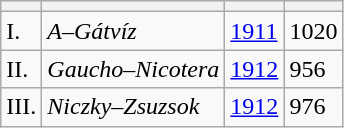<table class="wikitable sortable">
<tr>
<th></th>
<th></th>
<th></th>
<th></th>
</tr>
<tr>
<td>I.</td>
<td><em>A–Gátvíz</em></td>
<td><a href='#'>1911</a></td>
<td>1020</td>
</tr>
<tr>
<td>II.</td>
<td><em>Gaucho–Nicotera</em></td>
<td><a href='#'>1912</a></td>
<td>956</td>
</tr>
<tr>
<td>III.</td>
<td><em>Niczky–Zsuzsok</em></td>
<td><a href='#'>1912</a></td>
<td>976</td>
</tr>
</table>
